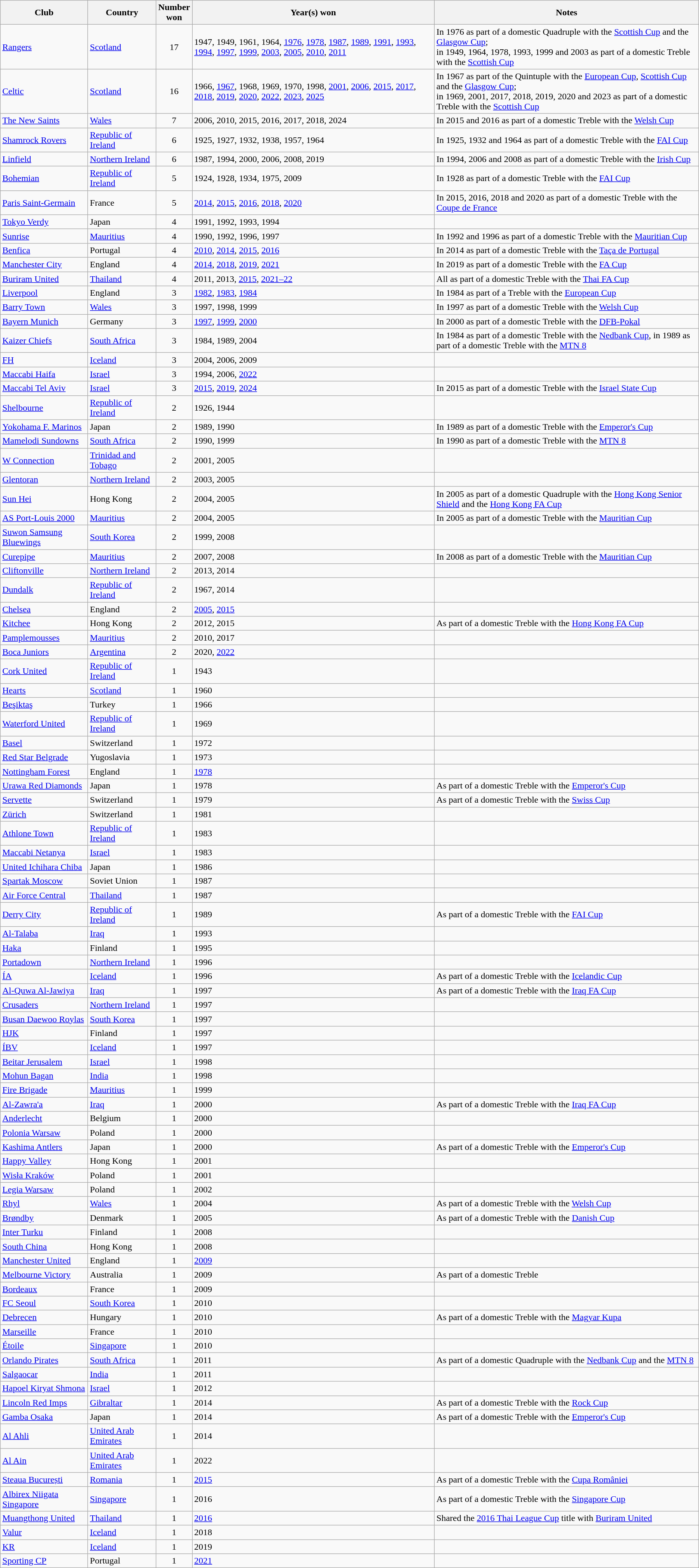<table class="wikitable sortable">
<tr>
<th>Club</th>
<th>Country</th>
<th>Number<br>won</th>
<th>Year(s) won</th>
<th>Notes</th>
</tr>
<tr>
<td><a href='#'>Rangers</a></td>
<td><a href='#'>Scotland</a></td>
<td style="text-align:center">17</td>
<td>1947, 1949, 1961, 1964, <a href='#'>1976</a>, <a href='#'>1978</a>, <a href='#'>1987</a>, <a href='#'>1989</a>, <a href='#'>1991</a>, <a href='#'>1993</a>, <a href='#'>1994</a>, <a href='#'>1997</a>, <a href='#'>1999</a>, <a href='#'>2003</a>, <a href='#'>2005</a>, <a href='#'>2010</a>, <a href='#'>2011</a></td>
<td>In 1976 as part of a domestic Quadruple with the <a href='#'>Scottish Cup</a> and the <a href='#'>Glasgow Cup</a>;<br>in 1949, 1964, 1978, 1993, 1999 and 2003 as part of a domestic Treble with the <a href='#'>Scottish Cup</a></td>
</tr>
<tr>
<td><a href='#'>Celtic</a></td>
<td><a href='#'>Scotland</a></td>
<td style="text-align:center">16</td>
<td>1966, <a href='#'>1967</a>, 1968, 1969, 1970, 1998, <a href='#'>2001</a>, <a href='#'>2006</a>, <a href='#'>2015</a>, <a href='#'>2017</a>, <a href='#'>2018</a>, <a href='#'>2019</a>, <a href='#'>2020</a>, <a href='#'>2022</a>, <a href='#'>2023</a>, <a href='#'>2025</a></td>
<td>In 1967 as part of the Quintuple with the <a href='#'>European Cup</a>, <a href='#'>Scottish Cup</a> and the <a href='#'>Glasgow Cup</a>;<br>in 1969, 2001, 2017, 2018, 2019, 2020 and 2023 as part of a domestic Treble with the <a href='#'>Scottish Cup</a></td>
</tr>
<tr>
<td><a href='#'>The New Saints</a></td>
<td><a href='#'>Wales</a></td>
<td style="text-align:center">7</td>
<td>2006, 2010, 2015, 2016, 2017, 2018, 2024</td>
<td>In 2015 and 2016 as part of a domestic Treble with the <a href='#'>Welsh Cup</a></td>
</tr>
<tr>
<td><a href='#'>Shamrock Rovers</a></td>
<td><a href='#'>Republic of Ireland</a></td>
<td style="text-align:center">6</td>
<td>1925, 1927, 1932, 1938, 1957, 1964</td>
<td>In 1925, 1932 and 1964 as part of a domestic Treble with the <a href='#'>FAI Cup</a></td>
</tr>
<tr>
<td><a href='#'>Linfield</a></td>
<td><a href='#'>Northern Ireland</a></td>
<td style="text-align:center">6</td>
<td>1987, 1994, 2000, 2006, 2008, 2019</td>
<td>In 1994, 2006 and 2008 as part of a domestic Treble with the <a href='#'>Irish Cup</a></td>
</tr>
<tr>
<td><a href='#'>Bohemian</a></td>
<td><a href='#'>Republic of Ireland</a></td>
<td style="text-align:center">5</td>
<td>1924, 1928, 1934, 1975, 2009</td>
<td>In 1928 as part of a domestic Treble with the <a href='#'>FAI Cup</a></td>
</tr>
<tr>
<td><a href='#'>Paris Saint-Germain</a></td>
<td>France</td>
<td style="text-align:center">5</td>
<td><a href='#'>2014</a>, <a href='#'>2015</a>, <a href='#'>2016</a>, <a href='#'>2018</a>, <a href='#'>2020</a></td>
<td>In 2015, 2016, 2018 and 2020 as part of a domestic Treble with the <a href='#'>Coupe de France</a></td>
</tr>
<tr>
<td><a href='#'>Tokyo Verdy</a></td>
<td>Japan</td>
<td style="text-align:center">4</td>
<td>1991, 1992, 1993, 1994</td>
<td></td>
</tr>
<tr>
<td><a href='#'>Sunrise</a></td>
<td><a href='#'>Mauritius</a></td>
<td style="text-align:center">4</td>
<td>1990, 1992, 1996, 1997</td>
<td>In 1992 and 1996 as part of a domestic Treble with the <a href='#'>Mauritian Cup</a></td>
</tr>
<tr>
<td><a href='#'>Benfica</a></td>
<td>Portugal</td>
<td style="text-align:center">4</td>
<td><a href='#'>2010</a>, <a href='#'>2014</a>, <a href='#'>2015</a>, <a href='#'>2016</a></td>
<td>In 2014 as part of a domestic Treble with the <a href='#'>Taça de Portugal</a></td>
</tr>
<tr>
<td><a href='#'>Manchester City</a></td>
<td>England</td>
<td style="text-align:center">4</td>
<td><a href='#'>2014</a>, <a href='#'>2018</a>, <a href='#'>2019</a>, <a href='#'>2021</a></td>
<td>In 2019 as part of a domestic Treble with the <a href='#'>FA Cup</a></td>
</tr>
<tr>
<td><a href='#'>Buriram United</a></td>
<td><a href='#'>Thailand</a></td>
<td style="text-align:center">4</td>
<td>2011, 2013, <a href='#'>2015</a>, <a href='#'>2021–22</a></td>
<td>All as part of a domestic Treble with the <a href='#'>Thai FA Cup</a></td>
</tr>
<tr>
<td><a href='#'>Liverpool</a></td>
<td>England</td>
<td style="text-align:center">3</td>
<td><a href='#'>1982</a>, <a href='#'>1983</a>, <a href='#'>1984</a></td>
<td>In 1984 as part of a Treble with the <a href='#'>European Cup</a></td>
</tr>
<tr>
<td><a href='#'>Barry Town</a></td>
<td><a href='#'>Wales</a></td>
<td style="text-align:center">3</td>
<td>1997, 1998, 1999</td>
<td>In 1997 as part of a domestic Treble with the <a href='#'>Welsh Cup</a></td>
</tr>
<tr>
<td><a href='#'>Bayern Munich</a></td>
<td>Germany</td>
<td style="text-align:center">3</td>
<td><a href='#'>1997</a>, <a href='#'>1999</a>, <a href='#'>2000</a></td>
<td>In 2000 as part of a domestic Treble with the <a href='#'>DFB-Pokal</a></td>
</tr>
<tr>
<td><a href='#'>Kaizer Chiefs</a></td>
<td><a href='#'>South Africa</a></td>
<td style="text-align:center">3</td>
<td>1984, 1989, 2004</td>
<td>In 1984 as part of a domestic Treble with the <a href='#'>Nedbank Cup</a>, in 1989 as part of a domestic Treble with the <a href='#'>MTN 8</a></td>
</tr>
<tr>
<td><a href='#'>FH</a></td>
<td><a href='#'>Iceland</a></td>
<td style="text-align:center">3</td>
<td>2004, 2006, 2009</td>
<td></td>
</tr>
<tr>
<td><a href='#'>Maccabi Haifa</a></td>
<td><a href='#'>Israel</a></td>
<td style="text-align:center">3</td>
<td>1994, 2006, <a href='#'>2022</a></td>
<td></td>
</tr>
<tr>
<td><a href='#'>Maccabi Tel Aviv</a></td>
<td><a href='#'>Israel</a></td>
<td style="text-align:center">3</td>
<td><a href='#'>2015</a>, <a href='#'>2019</a>, <a href='#'>2024</a></td>
<td>In 2015 as part of a domestic Treble with the <a href='#'>Israel State Cup</a></td>
</tr>
<tr>
<td><a href='#'>Shelbourne</a></td>
<td><a href='#'>Republic of Ireland</a></td>
<td style="text-align:center">2</td>
<td>1926, 1944</td>
<td></td>
</tr>
<tr>
<td><a href='#'>Yokohama F. Marinos</a></td>
<td>Japan</td>
<td style="text-align:center">2</td>
<td>1989, 1990</td>
<td>In 1989 as part of a domestic Treble with the <a href='#'>Emperor's Cup</a></td>
</tr>
<tr>
<td><a href='#'>Mamelodi Sundowns</a></td>
<td><a href='#'>South Africa</a></td>
<td style="text-align:center">2</td>
<td>1990, 1999</td>
<td>In 1990 as part of a domestic Treble with the <a href='#'>MTN 8</a></td>
</tr>
<tr>
<td><a href='#'>W Connection</a></td>
<td><a href='#'>Trinidad and Tobago</a></td>
<td style="text-align:center">2</td>
<td>2001, 2005</td>
<td></td>
</tr>
<tr>
<td><a href='#'>Glentoran</a></td>
<td><a href='#'>Northern Ireland</a></td>
<td style="text-align:center">2</td>
<td>2003, 2005</td>
<td></td>
</tr>
<tr>
<td><a href='#'>Sun Hei</a></td>
<td>Hong Kong</td>
<td style="text-align:center">2</td>
<td>2004, 2005</td>
<td>In 2005 as part of a domestic Quadruple with the <a href='#'>Hong Kong Senior Shield</a> and the <a href='#'>Hong Kong FA Cup</a></td>
</tr>
<tr>
<td><a href='#'>AS Port-Louis 2000</a></td>
<td><a href='#'>Mauritius</a></td>
<td style="text-align:center">2</td>
<td>2004, 2005</td>
<td>In 2005 as part of a domestic Treble with the <a href='#'>Mauritian Cup</a></td>
</tr>
<tr>
<td><a href='#'>Suwon Samsung Bluewings</a></td>
<td><a href='#'>South Korea</a></td>
<td style="text-align:center">2</td>
<td>1999, 2008</td>
<td></td>
</tr>
<tr>
<td><a href='#'>Curepipe</a></td>
<td><a href='#'>Mauritius</a></td>
<td style="text-align:center">2</td>
<td>2007, 2008</td>
<td>In 2008 as part of a domestic Treble with the <a href='#'>Mauritian Cup</a></td>
</tr>
<tr>
<td><a href='#'>Cliftonville</a></td>
<td><a href='#'>Northern Ireland</a></td>
<td style="text-align:center">2</td>
<td>2013, 2014</td>
<td></td>
</tr>
<tr>
<td><a href='#'>Dundalk</a></td>
<td><a href='#'>Republic of Ireland</a></td>
<td style="text-align:center">2</td>
<td>1967, 2014</td>
<td></td>
</tr>
<tr>
<td><a href='#'>Chelsea</a></td>
<td>England</td>
<td style="text-align:center">2</td>
<td><a href='#'>2005</a>, <a href='#'>2015</a></td>
<td></td>
</tr>
<tr>
<td><a href='#'>Kitchee</a></td>
<td>Hong Kong</td>
<td style="text-align:center">2</td>
<td>2012, 2015</td>
<td>As part of a domestic Treble with the <a href='#'>Hong Kong FA Cup</a></td>
</tr>
<tr>
<td><a href='#'>Pamplemousses</a></td>
<td><a href='#'>Mauritius</a></td>
<td style="text-align:center">2</td>
<td>2010, 2017</td>
<td></td>
</tr>
<tr>
<td><a href='#'>Boca Juniors</a></td>
<td><a href='#'>Argentina</a></td>
<td style="text-align:center">2</td>
<td>2020, <a href='#'>2022</a></td>
<td></td>
</tr>
<tr>
<td><a href='#'>Cork United</a></td>
<td><a href='#'>Republic of Ireland</a></td>
<td style="text-align:center">1</td>
<td>1943</td>
<td></td>
</tr>
<tr>
<td><a href='#'>Hearts</a></td>
<td><a href='#'>Scotland</a></td>
<td style="text-align:center">1</td>
<td>1960</td>
<td></td>
</tr>
<tr>
<td><a href='#'>Beşiktaş</a></td>
<td>Turkey</td>
<td style="text-align:center">1</td>
<td>1966</td>
<td></td>
</tr>
<tr>
<td><a href='#'>Waterford United</a></td>
<td><a href='#'>Republic of Ireland</a></td>
<td style="text-align:center">1</td>
<td>1969</td>
<td></td>
</tr>
<tr>
<td><a href='#'>Basel</a></td>
<td>Switzerland</td>
<td style="text-align:center">1</td>
<td>1972</td>
<td></td>
</tr>
<tr>
<td><a href='#'>Red Star Belgrade</a></td>
<td>Yugoslavia</td>
<td style="text-align:center">1</td>
<td>1973</td>
<td></td>
</tr>
<tr>
<td><a href='#'>Nottingham Forest</a></td>
<td>England</td>
<td style="text-align:center">1</td>
<td><a href='#'>1978</a></td>
<td></td>
</tr>
<tr>
<td><a href='#'>Urawa Red Diamonds</a></td>
<td>Japan</td>
<td style="text-align:center">1</td>
<td>1978</td>
<td>As part of a domestic Treble with the <a href='#'>Emperor's Cup</a></td>
</tr>
<tr>
<td><a href='#'>Servette</a></td>
<td>Switzerland</td>
<td style="text-align:center">1</td>
<td>1979</td>
<td>As part of a domestic Treble with the <a href='#'>Swiss Cup</a></td>
</tr>
<tr>
<td><a href='#'>Zürich</a></td>
<td>Switzerland</td>
<td style="text-align:center">1</td>
<td>1981</td>
<td></td>
</tr>
<tr>
<td><a href='#'>Athlone Town</a></td>
<td><a href='#'>Republic of Ireland</a></td>
<td style="text-align:center">1</td>
<td>1983</td>
<td></td>
</tr>
<tr>
<td><a href='#'>Maccabi Netanya</a></td>
<td><a href='#'>Israel</a></td>
<td style="text-align:center">1</td>
<td>1983</td>
<td></td>
</tr>
<tr>
<td><a href='#'>United Ichihara Chiba</a></td>
<td>Japan</td>
<td style="text-align:center">1</td>
<td>1986</td>
<td></td>
</tr>
<tr>
<td><a href='#'>Spartak Moscow</a></td>
<td>Soviet Union</td>
<td style="text-align:center">1</td>
<td>1987</td>
<td></td>
</tr>
<tr>
<td><a href='#'>Air Force Central</a></td>
<td><a href='#'>Thailand</a></td>
<td style="text-align:center">1</td>
<td>1987</td>
<td></td>
</tr>
<tr>
<td><a href='#'>Derry City</a></td>
<td><a href='#'>Republic of Ireland</a></td>
<td style="text-align:center">1</td>
<td>1989</td>
<td>As part of a domestic Treble with the <a href='#'>FAI Cup</a></td>
</tr>
<tr>
<td><a href='#'>Al-Talaba</a></td>
<td><a href='#'>Iraq</a></td>
<td style="text-align:center">1</td>
<td>1993</td>
<td></td>
</tr>
<tr>
<td><a href='#'>Haka</a></td>
<td>Finland</td>
<td style="text-align:center">1</td>
<td>1995</td>
<td></td>
</tr>
<tr>
<td><a href='#'>Portadown</a></td>
<td><a href='#'>Northern Ireland</a></td>
<td style="text-align:center">1</td>
<td>1996</td>
<td></td>
</tr>
<tr>
<td><a href='#'>ÍA</a></td>
<td><a href='#'>Iceland</a></td>
<td style="text-align:center">1</td>
<td>1996</td>
<td>As part of a domestic Treble with the <a href='#'>Icelandic Cup</a></td>
</tr>
<tr>
<td><a href='#'>Al-Quwa Al-Jawiya</a></td>
<td><a href='#'>Iraq</a></td>
<td style="text-align:center">1</td>
<td>1997</td>
<td>As part of a domestic Treble with the <a href='#'>Iraq FA Cup</a></td>
</tr>
<tr>
<td><a href='#'>Crusaders</a></td>
<td><a href='#'>Northern Ireland</a></td>
<td style="text-align:center">1</td>
<td>1997</td>
<td></td>
</tr>
<tr>
<td><a href='#'>Busan Daewoo Roylas</a></td>
<td><a href='#'>South Korea</a></td>
<td style="text-align:center">1</td>
<td>1997</td>
<td></td>
</tr>
<tr>
<td><a href='#'>HJK</a></td>
<td>Finland</td>
<td style="text-align:center">1</td>
<td>1997</td>
<td></td>
</tr>
<tr>
<td><a href='#'>ÍBV</a></td>
<td><a href='#'>Iceland</a></td>
<td style="text-align:center">1</td>
<td>1997</td>
<td></td>
</tr>
<tr>
<td><a href='#'>Beitar Jerusalem</a></td>
<td><a href='#'>Israel</a></td>
<td style="text-align:center">1</td>
<td>1998</td>
<td></td>
</tr>
<tr>
<td><a href='#'>Mohun Bagan</a></td>
<td><a href='#'>India</a></td>
<td style="text-align:center">1</td>
<td>1998</td>
<td></td>
</tr>
<tr>
<td><a href='#'>Fire Brigade</a></td>
<td><a href='#'>Mauritius</a></td>
<td style="text-align:center">1</td>
<td>1999</td>
<td></td>
</tr>
<tr>
<td><a href='#'>Al-Zawra'a</a></td>
<td><a href='#'>Iraq</a></td>
<td style="text-align:center">1</td>
<td>2000</td>
<td>As part of a domestic Treble with the <a href='#'>Iraq FA Cup</a></td>
</tr>
<tr>
<td><a href='#'>Anderlecht</a></td>
<td>Belgium</td>
<td style="text-align:center">1</td>
<td>2000</td>
<td></td>
</tr>
<tr>
<td><a href='#'>Polonia Warsaw</a></td>
<td>Poland</td>
<td style="text-align:center">1</td>
<td>2000</td>
<td></td>
</tr>
<tr>
<td><a href='#'>Kashima Antlers</a></td>
<td>Japan</td>
<td style="text-align:center">1</td>
<td>2000</td>
<td>As part of a domestic Treble with the <a href='#'>Emperor's Cup</a></td>
</tr>
<tr>
<td><a href='#'>Happy Valley</a></td>
<td>Hong Kong</td>
<td style="text-align:center">1</td>
<td>2001</td>
<td></td>
</tr>
<tr>
<td><a href='#'>Wisła Kraków</a></td>
<td>Poland</td>
<td style="text-align:center">1</td>
<td>2001</td>
<td></td>
</tr>
<tr>
<td><a href='#'>Legia Warsaw</a></td>
<td>Poland</td>
<td style="text-align:center">1</td>
<td>2002</td>
<td></td>
</tr>
<tr>
<td><a href='#'>Rhyl</a></td>
<td><a href='#'>Wales</a></td>
<td style="text-align:center">1</td>
<td>2004</td>
<td>As part of a domestic Treble with the <a href='#'>Welsh Cup</a></td>
</tr>
<tr>
<td><a href='#'>Brøndby</a></td>
<td>Denmark</td>
<td style="text-align:center">1</td>
<td>2005</td>
<td>As part of a domestic Treble with the <a href='#'>Danish Cup</a></td>
</tr>
<tr>
<td><a href='#'>Inter Turku</a></td>
<td>Finland</td>
<td style="text-align:center">1</td>
<td>2008</td>
<td></td>
</tr>
<tr>
<td><a href='#'>South China</a></td>
<td>Hong Kong</td>
<td style="text-align:center">1</td>
<td>2008</td>
<td></td>
</tr>
<tr>
<td><a href='#'>Manchester United</a></td>
<td>England</td>
<td style="text-align:center">1</td>
<td><a href='#'>2009</a></td>
<td></td>
</tr>
<tr>
<td><a href='#'>Melbourne Victory</a></td>
<td>Australia</td>
<td style="text-align:center">1</td>
<td>2009</td>
<td>As part of a domestic Treble</td>
</tr>
<tr>
<td><a href='#'>Bordeaux</a></td>
<td>France</td>
<td style="text-align:center">1</td>
<td>2009</td>
<td></td>
</tr>
<tr>
<td><a href='#'>FC Seoul</a></td>
<td><a href='#'>South Korea</a></td>
<td style="text-align:center">1</td>
<td>2010</td>
<td></td>
</tr>
<tr>
<td><a href='#'>Debrecen</a></td>
<td>Hungary</td>
<td style="text-align:center">1</td>
<td>2010</td>
<td>As part of a domestic Treble with the <a href='#'>Magyar Kupa</a></td>
</tr>
<tr>
<td><a href='#'>Marseille</a></td>
<td>France</td>
<td style="text-align:center">1</td>
<td>2010</td>
<td></td>
</tr>
<tr>
<td><a href='#'>Étoile</a></td>
<td><a href='#'>Singapore</a></td>
<td style="text-align:center">1</td>
<td>2010</td>
<td></td>
</tr>
<tr>
<td><a href='#'>Orlando Pirates</a></td>
<td><a href='#'>South Africa</a></td>
<td style="text-align:center">1</td>
<td>2011</td>
<td>As part of a domestic Quadruple with the <a href='#'>Nedbank Cup</a> and the <a href='#'>MTN 8</a></td>
</tr>
<tr>
<td><a href='#'>Salgaocar</a></td>
<td><a href='#'>India</a></td>
<td style="text-align:center">1</td>
<td>2011</td>
<td></td>
</tr>
<tr>
<td><a href='#'>Hapoel Kiryat Shmona</a></td>
<td><a href='#'>Israel</a></td>
<td style="text-align:center">1</td>
<td>2012</td>
<td></td>
</tr>
<tr>
<td><a href='#'>Lincoln Red Imps</a></td>
<td><a href='#'>Gibraltar</a></td>
<td style="text-align:center">1</td>
<td>2014</td>
<td>As part of a domestic Treble with the <a href='#'>Rock Cup</a></td>
</tr>
<tr>
<td><a href='#'>Gamba Osaka</a></td>
<td>Japan</td>
<td style="text-align:center">1</td>
<td>2014</td>
<td>As part of a domestic Treble with the <a href='#'>Emperor's Cup</a></td>
</tr>
<tr>
<td><a href='#'>Al Ahli</a></td>
<td><a href='#'>United Arab Emirates</a></td>
<td style="text-align:center">1</td>
<td>2014</td>
<td></td>
</tr>
<tr>
<td><a href='#'>Al Ain</a></td>
<td><a href='#'>United Arab Emirates</a></td>
<td style="text-align:center">1</td>
<td>2022</td>
<td></td>
</tr>
<tr>
<td><a href='#'>Steaua București</a></td>
<td><a href='#'>Romania</a></td>
<td style="text-align:center">1</td>
<td><a href='#'>2015</a></td>
<td>As part of a domestic Treble with the <a href='#'>Cupa României</a></td>
</tr>
<tr>
<td><a href='#'>Albirex Niigata Singapore</a></td>
<td><a href='#'>Singapore</a></td>
<td style="text-align:center">1</td>
<td>2016</td>
<td>As part of a domestic Treble with the <a href='#'>Singapore Cup</a></td>
</tr>
<tr>
<td><a href='#'>Muangthong United</a></td>
<td><a href='#'>Thailand</a></td>
<td style="text-align:center">1</td>
<td><a href='#'>2016</a></td>
<td>Shared the <a href='#'>2016 Thai League Cup</a> title with <a href='#'>Buriram United</a></td>
</tr>
<tr>
<td><a href='#'>Valur</a></td>
<td><a href='#'>Iceland</a></td>
<td style="text-align:center">1</td>
<td>2018</td>
<td></td>
</tr>
<tr>
<td><a href='#'>KR</a></td>
<td><a href='#'>Iceland</a></td>
<td style="text-align:center">1</td>
<td>2019</td>
<td></td>
</tr>
<tr>
<td><a href='#'>Sporting CP</a></td>
<td>Portugal</td>
<td style="text-align:center">1</td>
<td><a href='#'>2021</a></td>
<td></td>
</tr>
</table>
